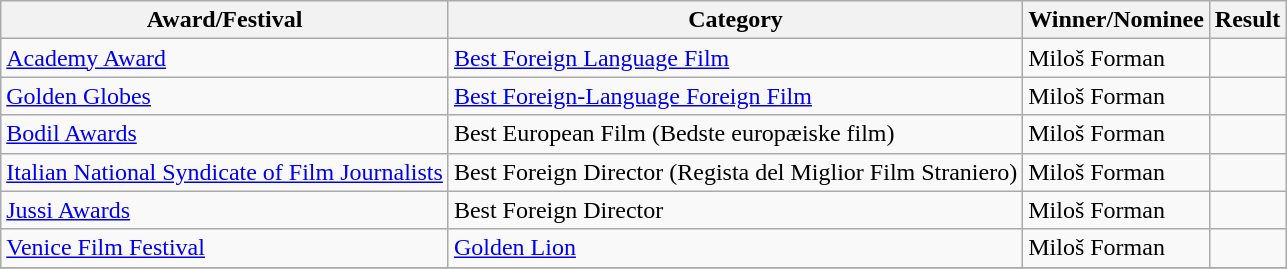<table class="wikitable">
<tr>
<th>Award/Festival</th>
<th>Category</th>
<th>Winner/Nominee</th>
<th>Result</th>
</tr>
<tr>
<td><a href='#'>Academy Award</a></td>
<td><a href='#'>Best Foreign Language Film</a></td>
<td>Miloš Forman</td>
<td></td>
</tr>
<tr>
<td><a href='#'>Golden Globes</a></td>
<td><a href='#'>Best Foreign-Language Foreign Film</a></td>
<td>Miloš Forman</td>
<td></td>
</tr>
<tr>
<td><a href='#'>Bodil Awards</a></td>
<td>Best European Film (Bedste europæiske film)</td>
<td>Miloš Forman</td>
<td></td>
</tr>
<tr>
<td><a href='#'>Italian National Syndicate of Film Journalists</a></td>
<td>Best Foreign Director (Regista del Miglior Film Straniero)</td>
<td>Miloš Forman</td>
<td></td>
</tr>
<tr>
<td><a href='#'>Jussi Awards</a></td>
<td>Best Foreign Director</td>
<td>Miloš Forman</td>
<td></td>
</tr>
<tr>
<td><a href='#'>Venice Film Festival</a></td>
<td><a href='#'>Golden Lion</a></td>
<td>Miloš Forman</td>
<td></td>
</tr>
<tr>
</tr>
</table>
